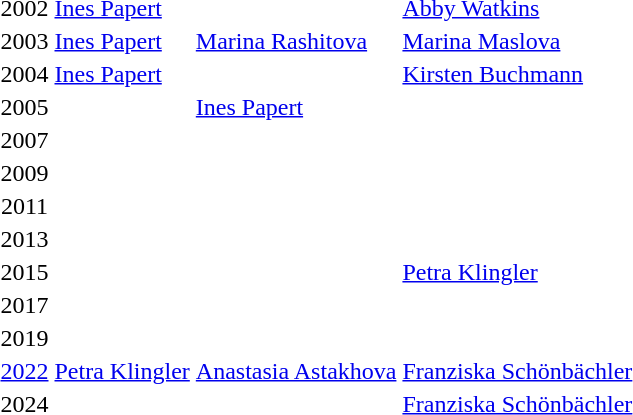<table>
<tr>
<td align=center>2002</td>
<td> <a href='#'>Ines Papert</a></td>
<td> </td>
<td> <a href='#'>Abby Watkins</a></td>
</tr>
<tr>
<td align=center>2003</td>
<td> <a href='#'>Ines Papert</a></td>
<td> <a href='#'>Marina Rashitova</a></td>
<td> <a href='#'>Marina Maslova</a></td>
</tr>
<tr>
<td align=center>2004</td>
<td> <a href='#'>Ines Papert</a></td>
<td> </td>
<td> <a href='#'>Kirsten Buchmann</a></td>
</tr>
<tr>
<td align=center>2005</td>
<td> </td>
<td> <a href='#'>Ines Papert</a></td>
<td> </td>
</tr>
<tr>
<td align=center>2007</td>
<td> </td>
<td> </td>
<td> </td>
</tr>
<tr>
<td align=center>2009</td>
<td> </td>
<td> </td>
<td> </td>
</tr>
<tr>
<td align=center>2011</td>
<td> </td>
<td> </td>
<td> </td>
</tr>
<tr>
<td align=center>2013</td>
<td> </td>
<td> </td>
<td> </td>
</tr>
<tr>
<td align=center>2015</td>
<td> </td>
<td> </td>
<td> <a href='#'>Petra Klingler</a></td>
</tr>
<tr>
<td align=center>2017</td>
<td> </td>
<td> </td>
<td> </td>
</tr>
<tr>
<td align=center>2019</td>
<td> </td>
<td> </td>
<td> </td>
</tr>
<tr>
<td align=center><a href='#'>2022</a></td>
<td> <a href='#'>Petra Klingler</a></td>
<td> <a href='#'>Anastasia Astakhova</a></td>
<td> <a href='#'>Franziska Schönbächler</a></td>
</tr>
<tr>
<td align=center>2024</td>
<td> </td>
<td> </td>
<td> <a href='#'>Franziska Schönbächler</a></td>
</tr>
</table>
